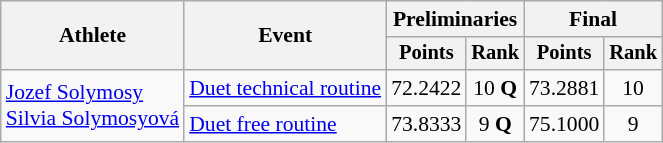<table class="wikitable" style="font-size:90%">
<tr>
<th rowspan="2">Athlete</th>
<th rowspan="2">Event</th>
<th colspan="2">Preliminaries</th>
<th colspan="2">Final</th>
</tr>
<tr style="font-size:95%">
<th>Points</th>
<th>Rank</th>
<th>Points</th>
<th>Rank</th>
</tr>
<tr align="center">
<td align="left" rowspan=2><a href='#'>Jozef Solymosy</a><br><a href='#'>Silvia Solymosyová</a></td>
<td align="left"><a href='#'>Duet technical routine</a></td>
<td>72.2422</td>
<td>10 <strong>Q</strong></td>
<td>73.2881</td>
<td>10</td>
</tr>
<tr align="center">
<td align="left"><a href='#'>Duet free routine</a></td>
<td>73.8333</td>
<td>9 <strong>Q</strong></td>
<td>75.1000</td>
<td>9</td>
</tr>
</table>
